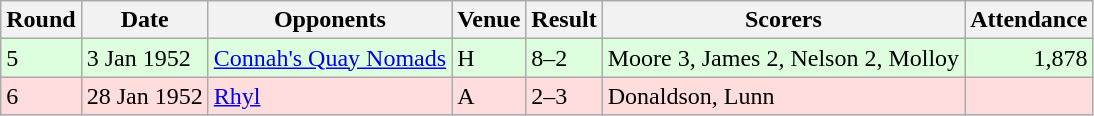<table class="wikitable">
<tr>
<th>Round</th>
<th>Date</th>
<th>Opponents</th>
<th>Venue</th>
<th>Result</th>
<th>Scorers</th>
<th>Attendance</th>
</tr>
<tr bgcolor="#ddffdd">
<td>5</td>
<td>3 Jan 1952</td>
<td><a href='#'>Connah's Quay Nomads</a></td>
<td>H</td>
<td>8–2</td>
<td>Moore 3, James 2, Nelson 2, Molloy</td>
<td align="right">1,878</td>
</tr>
<tr bgcolor="#ffdddd">
<td>6</td>
<td>28 Jan 1952</td>
<td><a href='#'>Rhyl</a></td>
<td>A</td>
<td>2–3</td>
<td>Donaldson, Lunn</td>
<td align="right"></td>
</tr>
</table>
